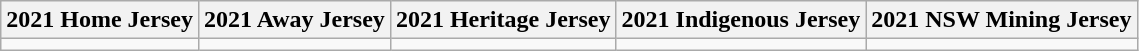<table class="wikitable" style="text-align:center;">
<tr>
<th>2021 Home Jersey</th>
<th>2021 Away Jersey</th>
<th>2021 Heritage Jersey</th>
<th>2021 Indigenous Jersey</th>
<th>2021 NSW Mining Jersey</th>
</tr>
<tr>
<td></td>
<td></td>
<td></td>
<td></td>
<td></td>
</tr>
</table>
